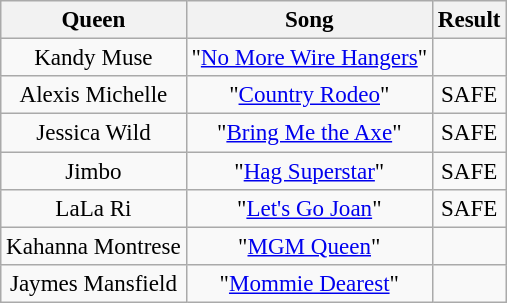<table class="wikitable" border="2" style="text-align:center;font-size:96%">
<tr>
<th>Queen</th>
<th>Song</th>
<th>Result</th>
</tr>
<tr>
<td>Kandy Muse</td>
<td>"<a href='#'>No More Wire Hangers</a>"</td>
<td></td>
</tr>
<tr>
<td>Alexis Michelle</td>
<td>"<a href='#'>Country Rodeo</a>"</td>
<td>SAFE</td>
</tr>
<tr>
<td>Jessica Wild</td>
<td>"<a href='#'>Bring Me the Axe</a>"</td>
<td>SAFE</td>
</tr>
<tr>
<td>Jimbo</td>
<td>"<a href='#'>Hag Superstar</a>"</td>
<td>SAFE</td>
</tr>
<tr>
<td>LaLa Ri</td>
<td>"<a href='#'>Let's Go Joan</a>"</td>
<td>SAFE</td>
</tr>
<tr>
<td>Kahanna Montrese</td>
<td>"<a href='#'>MGM Queen</a>"</td>
<td></td>
</tr>
<tr>
<td>Jaymes Mansfield</td>
<td>"<a href='#'>Mommie Dearest</a>"</td>
<td></td>
</tr>
</table>
